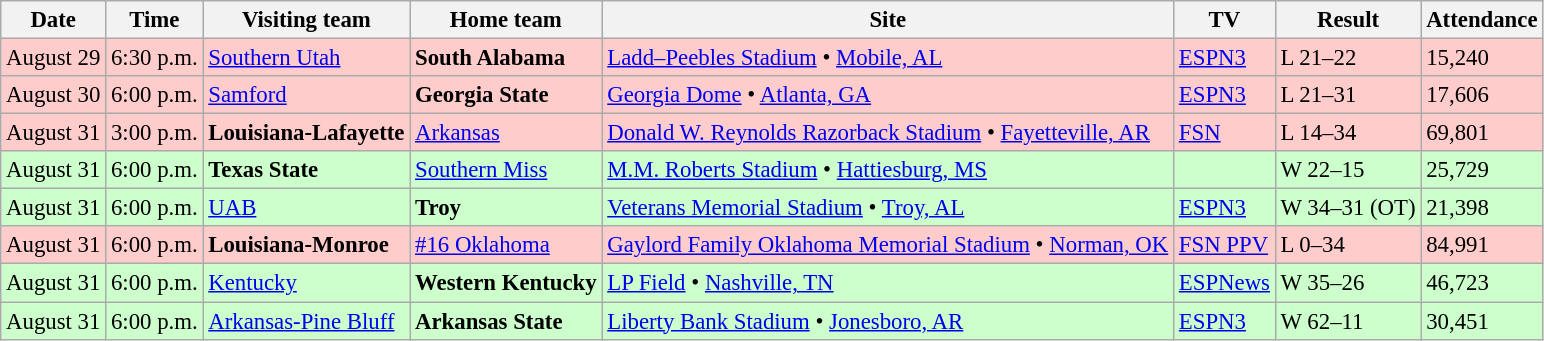<table class="wikitable" style="font-size:95%;">
<tr>
<th>Date</th>
<th>Time</th>
<th>Visiting team</th>
<th>Home team</th>
<th>Site</th>
<th>TV</th>
<th>Result</th>
<th>Attendance</th>
</tr>
<tr style="background:#fcc;">
<td>August 29</td>
<td>6:30 p.m.</td>
<td><a href='#'>Southern Utah</a></td>
<td><strong>South Alabama</strong></td>
<td><a href='#'>Ladd–Peebles Stadium</a> • <a href='#'>Mobile, AL</a></td>
<td><a href='#'>ESPN3</a></td>
<td>L 21–22</td>
<td>15,240</td>
</tr>
<tr style="background:#fcc;">
<td>August 30</td>
<td>6:00 p.m.</td>
<td><a href='#'>Samford</a></td>
<td><strong>Georgia State</strong></td>
<td><a href='#'>Georgia Dome</a> • <a href='#'>Atlanta, GA</a></td>
<td><a href='#'>ESPN3</a></td>
<td>L 21–31</td>
<td>17,606</td>
</tr>
<tr style="background:#fcc;">
<td>August 31</td>
<td>3:00 p.m.</td>
<td><strong>Louisiana-Lafayette</strong></td>
<td><a href='#'>Arkansas</a></td>
<td><a href='#'>Donald W. Reynolds Razorback Stadium</a> • <a href='#'>Fayetteville, AR</a></td>
<td><a href='#'>FSN</a></td>
<td>L 14–34</td>
<td>69,801</td>
</tr>
<tr style="background:#cfc;">
<td>August 31</td>
<td>6:00 p.m.</td>
<td><strong>Texas State</strong></td>
<td><a href='#'>Southern Miss</a></td>
<td><a href='#'>M.M. Roberts Stadium</a> • <a href='#'>Hattiesburg, MS</a></td>
<td></td>
<td>W 22–15</td>
<td>25,729</td>
</tr>
<tr style="background:#cfc;">
<td>August 31</td>
<td>6:00 p.m.</td>
<td><a href='#'>UAB</a></td>
<td><strong>Troy</strong></td>
<td><a href='#'>Veterans Memorial Stadium</a> • <a href='#'>Troy, AL</a></td>
<td><a href='#'>ESPN3</a></td>
<td>W 34–31 (OT)</td>
<td>21,398</td>
</tr>
<tr style="background:#fcc;">
<td>August 31</td>
<td>6:00 p.m.</td>
<td><strong>Louisiana-Monroe</strong></td>
<td><a href='#'>#16 Oklahoma</a></td>
<td><a href='#'>Gaylord Family Oklahoma Memorial Stadium</a> • <a href='#'>Norman, OK</a></td>
<td><a href='#'>FSN PPV</a></td>
<td>L 0–34</td>
<td>84,991</td>
</tr>
<tr style="background:#cfc;">
<td>August 31</td>
<td>6:00 p.m.</td>
<td><a href='#'>Kentucky</a></td>
<td><strong>Western Kentucky</strong></td>
<td><a href='#'>LP Field</a> • <a href='#'>Nashville, TN</a></td>
<td><a href='#'>ESPNews</a></td>
<td>W 35–26</td>
<td>46,723</td>
</tr>
<tr style="background:#cfc;">
<td>August 31</td>
<td>6:00 p.m.</td>
<td><a href='#'>Arkansas-Pine Bluff</a></td>
<td><strong>Arkansas State</strong></td>
<td><a href='#'>Liberty Bank Stadium</a> • <a href='#'>Jonesboro, AR</a></td>
<td><a href='#'>ESPN3</a></td>
<td>W 62–11</td>
<td>30,451</td>
</tr>
</table>
